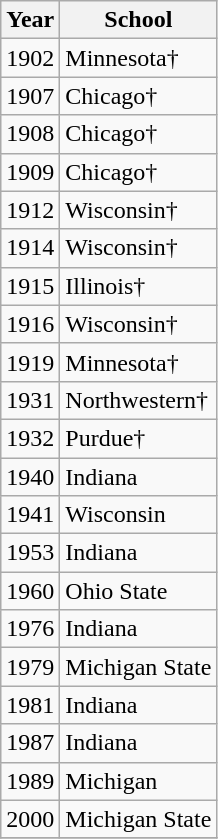<table class="wikitable">
<tr>
<th>Year</th>
<th>School</th>
</tr>
<tr>
<td>1902</td>
<td>Minnesota†</td>
</tr>
<tr>
<td>1907</td>
<td>Chicago†</td>
</tr>
<tr>
<td>1908</td>
<td>Chicago†</td>
</tr>
<tr>
<td>1909</td>
<td>Chicago†</td>
</tr>
<tr>
<td>1912</td>
<td>Wisconsin†</td>
</tr>
<tr>
<td>1914</td>
<td>Wisconsin†</td>
</tr>
<tr>
<td>1915</td>
<td>Illinois†</td>
</tr>
<tr>
<td>1916</td>
<td>Wisconsin†</td>
</tr>
<tr>
<td>1919</td>
<td>Minnesota†</td>
</tr>
<tr>
<td>1931</td>
<td>Northwestern†</td>
</tr>
<tr>
<td>1932</td>
<td>Purdue†</td>
</tr>
<tr>
<td>1940</td>
<td>Indiana</td>
</tr>
<tr>
<td>1941</td>
<td>Wisconsin</td>
</tr>
<tr>
<td>1953</td>
<td>Indiana</td>
</tr>
<tr>
<td>1960</td>
<td>Ohio State</td>
</tr>
<tr>
<td>1976</td>
<td>Indiana</td>
</tr>
<tr>
<td>1979</td>
<td>Michigan State</td>
</tr>
<tr>
<td>1981</td>
<td>Indiana</td>
</tr>
<tr>
<td>1987</td>
<td>Indiana</td>
</tr>
<tr>
<td>1989</td>
<td>Michigan</td>
</tr>
<tr>
<td>2000</td>
<td>Michigan State</td>
</tr>
<tr>
</tr>
</table>
